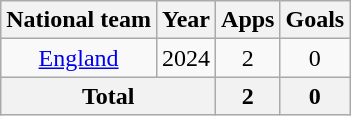<table class="wikitable" style="text-align: center;">
<tr>
<th>National team</th>
<th>Year</th>
<th>Apps</th>
<th>Goals</th>
</tr>
<tr>
<td rowspan="1"><a href='#'>England</a></td>
<td>2024</td>
<td>2</td>
<td>0</td>
</tr>
<tr>
<th colspan="2">Total</th>
<th>2</th>
<th>0</th>
</tr>
</table>
